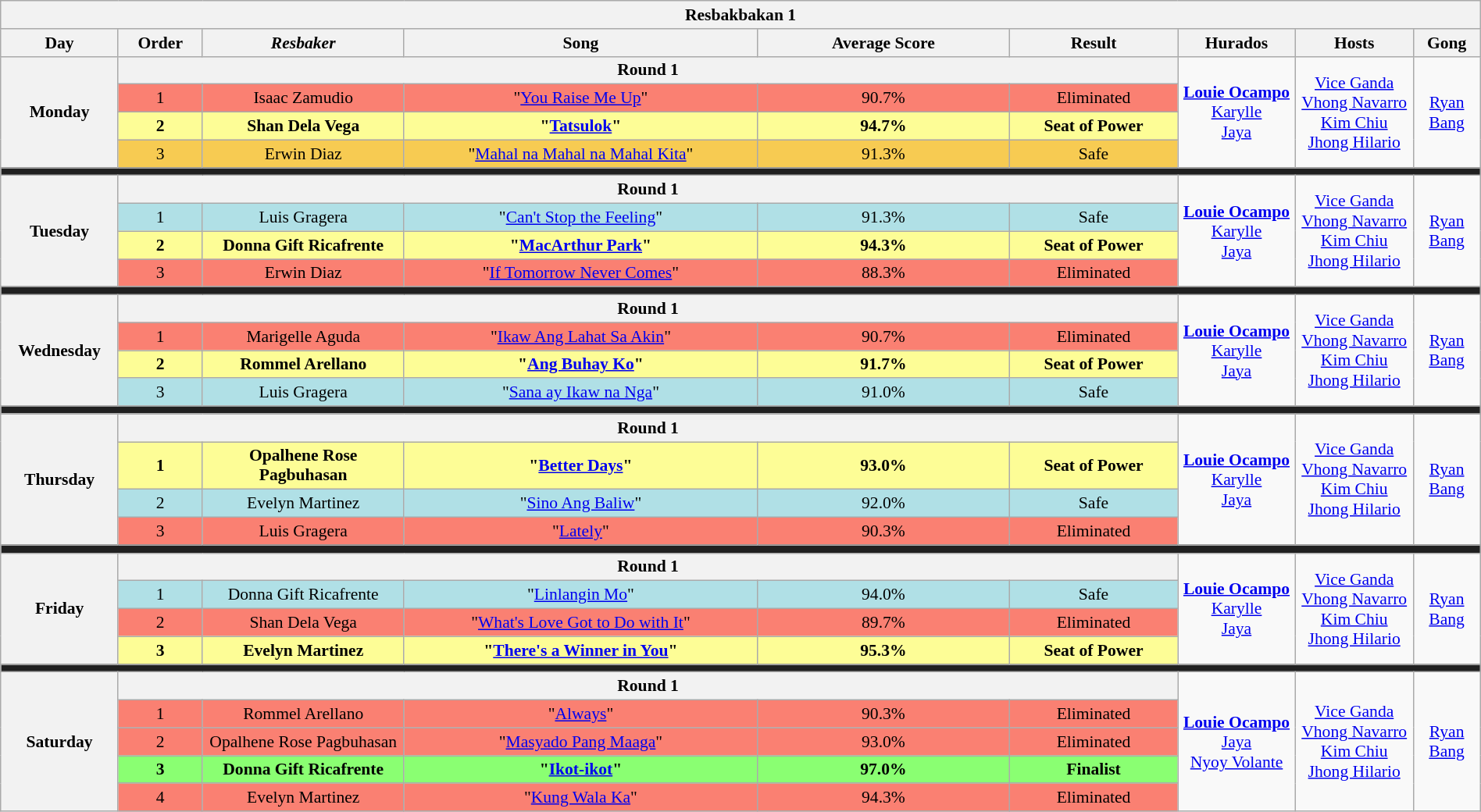<table class="wikitable mw-collapsible mw-collapsed" style="width:100%;text-align:center;font-size: 90%">
<tr>
<th colspan="9">Resbakbakan 1</th>
</tr>
<tr>
<th style="width:07%;">Day</th>
<th style="width:05%;">Order</th>
<th style="width:12%;"><em>Resbaker</em></th>
<th style="width:21%;">Song</th>
<th style="width:15%;">Average Score</th>
<th style="width:10%;">Result</th>
<th style="width:07%;">Hurados</th>
<th style="width:07%;">Hosts</th>
<th style="width:04%;">Gong</th>
</tr>
<tr>
<th rowspan="4">Monday<br></th>
<th colspan="5">Round 1</th>
<td rowspan="4"><strong><a href='#'>Louie Ocampo</a></strong><br><a href='#'>Karylle</a><br><a href='#'>Jaya</a></td>
<td rowspan="4"><a href='#'>Vice Ganda</a><br><a href='#'>Vhong Navarro</a><br><a href='#'>Kim Chiu</a> 
<a href='#'>Jhong Hilario</a></td>
<td rowspan="4"><a href='#'>Ryan Bang</a></td>
</tr>
<tr>
<td style="background-color:salmon;">1</td>
<td style="background-color:salmon;">Isaac Zamudio</td>
<td style="background-color:salmon;">"<a href='#'>You Raise Me Up</a>"</td>
<td style="background-color:salmon;">90.7%</td>
<td style="background-color:salmon;">Eliminated</td>
</tr>
<tr>
<td style="background-color:#FDFD96"><strong>2</strong></td>
<td style="background-color:#FDFD96"><strong>Shan Dela Vega</strong></td>
<td style="background-color:#FDFD96"><strong>"<a href='#'>Tatsulok</a>"</strong></td>
<td style="background-color:#FDFD96"><strong>94.7%</strong></td>
<td style="background-color:#FDFD96"><strong>Seat of Power</strong></td>
</tr>
<tr>
<td style="background-color:#f7cb52;">3</td>
<td style="background-color:#f7cb52;">Erwin Diaz</td>
<td style="background-color:#f7cb52;">"<a href='#'>Mahal na Mahal na Mahal Kita</a>"</td>
<td style="background-color:#f7cb52;">91.3%</td>
<td style="background-color:#f7cb52;">Safe</td>
</tr>
<tr>
<td colspan="9" style="background-color:#202020;"></td>
</tr>
<tr>
<th rowspan="4">Tuesday<br></th>
<th colspan="5">Round 1</th>
<td rowspan="4"><strong><a href='#'>Louie Ocampo</a></strong><br><a href='#'>Karylle</a><br><a href='#'>Jaya</a></td>
<td rowspan="4"><a href='#'>Vice Ganda</a><br><a href='#'>Vhong Navarro</a><br><a href='#'>Kim Chiu</a> 
<a href='#'>Jhong Hilario</a></td>
<td rowspan="4"><a href='#'>Ryan Bang</a></td>
</tr>
<tr>
<td style="background-color:#B0E0E6;">1</td>
<td style="background-color:#B0E0E6;">Luis Gragera</td>
<td style="background-color:#B0E0E6;">"<a href='#'>Can't Stop the Feeling</a>"</td>
<td style="background-color:#B0E0E6;">91.3%</td>
<td style="background-color:#B0E0E6;">Safe</td>
</tr>
<tr>
<td style="background-color:#FDFD96;"><strong>2</strong></td>
<td style="background-color:#FDFD96;"><strong>Donna Gift Ricafrente</strong></td>
<td style="background-color:#FDFD96;"><strong>"<a href='#'>MacArthur Park</a>"</strong></td>
<td style="background-color:#FDFD96;"><strong>94.3%</strong></td>
<td style="background-color:#FDFD96;"><strong>Seat of Power</strong></td>
</tr>
<tr>
<td style="background-color:salmon;">3</td>
<td style="background-color:salmon;">Erwin Diaz</td>
<td style="background-color:salmon;">"<a href='#'>If Tomorrow Never Comes</a>"</td>
<td style="background-color:salmon;">88.3%</td>
<td style="background-color:salmon;">Eliminated</td>
</tr>
<tr>
<td colspan="9" style="background-color:#202020;"></td>
</tr>
<tr>
<th rowspan="4">Wednesday<br></th>
<th colspan="5">Round 1</th>
<td rowspan="4"><strong><a href='#'>Louie Ocampo</a></strong><br><a href='#'>Karylle</a><br><a href='#'>Jaya</a></td>
<td rowspan="4"><a href='#'>Vice Ganda</a><br><a href='#'>Vhong Navarro</a><br><a href='#'>Kim Chiu</a> 
<a href='#'>Jhong Hilario</a></td>
<td rowspan="4"><a href='#'>Ryan Bang</a></td>
</tr>
<tr>
<td style="background-color:salmon;">1</td>
<td style="background-color:salmon;">Marigelle Aguda</td>
<td style="background-color:salmon;">"<a href='#'>Ikaw Ang Lahat Sa Akin</a>"</td>
<td style="background-color:salmon;">90.7%</td>
<td style="background-color:salmon;">Eliminated</td>
</tr>
<tr>
<td style="background-color:#FDFD96;"><strong>2</strong></td>
<td style="background-color:#FDFD96;"><strong>Rommel Arellano</strong></td>
<td style="background-color:#FDFD96;"><strong>"<a href='#'>Ang Buhay Ko</a>"</strong></td>
<td style="background-color:#FDFD96;"><strong>91.7%</strong></td>
<td style="background-color:#FDFD96;"><strong>Seat of Power</strong></td>
</tr>
<tr>
<td style="background-color:#B0E0E6;">3</td>
<td style="background-color:#B0E0E6;">Luis Gragera</td>
<td style="background-color:#B0E0E6;">"<a href='#'>Sana ay Ikaw na Nga</a>"</td>
<td style="background-color:#B0E0E6;">91.0%</td>
<td style="background-color:#B0E0E6;">Safe</td>
</tr>
<tr>
<td colspan="9" style="background-color:#202020;"></td>
</tr>
<tr>
<th rowspan="4">Thursday<br></th>
<th colspan="5">Round 1</th>
<td rowspan="4"><strong><a href='#'>Louie Ocampo</a></strong><br><a href='#'>Karylle</a><br><a href='#'>Jaya</a></td>
<td rowspan="4"><a href='#'>Vice Ganda</a><br><a href='#'>Vhong Navarro</a><br><a href='#'>Kim Chiu</a> 
<a href='#'>Jhong Hilario</a></td>
<td rowspan="4"><a href='#'>Ryan Bang</a></td>
</tr>
<tr>
<td style="background-color:#FDFD96;"><strong>1</strong></td>
<td style="background-color:#FDFD96;"><strong>Opalhene Rose Pagbuhasan</strong></td>
<td style="background-color:#FDFD96;"><strong>"<a href='#'>Better Days</a>"</strong></td>
<td style="background-color:#FDFD96;"><strong>93.0%</strong></td>
<td style="background-color:#FDFD96;"><strong>Seat of Power</strong></td>
</tr>
<tr>
<td style="background-color:#B0E0E6;">2</td>
<td style="background-color:#B0E0E6;">Evelyn Martinez</td>
<td style="background-color:#B0E0E6;">"<a href='#'>Sino Ang Baliw</a>"</td>
<td style="background-color:#B0E0E6;">92.0%</td>
<td style="background-color:#B0E0E6;">Safe</td>
</tr>
<tr>
<td style="background-color:salmon;">3</td>
<td style="background-color:salmon;">Luis Gragera</td>
<td style="background-color:salmon;">"<a href='#'>Lately</a>"</td>
<td style="background-color:salmon;">90.3%</td>
<td style="background-color:salmon;">Eliminated</td>
</tr>
<tr>
<td colspan="9" style="background-color:#202020;"></td>
</tr>
<tr>
<th rowspan="4">Friday<br></th>
<th colspan="5">Round 1</th>
<td rowspan="4"><strong><a href='#'>Louie Ocampo</a></strong><br><a href='#'>Karylle</a><br><a href='#'>Jaya</a></td>
<td rowspan="4"><a href='#'>Vice Ganda</a><br><a href='#'>Vhong Navarro</a><br><a href='#'>Kim Chiu</a> 
<a href='#'>Jhong Hilario</a></td>
<td rowspan="4"><a href='#'>Ryan Bang</a></td>
</tr>
<tr>
<td style="background-color:#B0E0E6;">1</td>
<td style="background-color:#B0E0E6;">Donna Gift Ricafrente</td>
<td style="background-color:#B0E0E6;">"<a href='#'>Linlangin Mo</a>"</td>
<td style="background-color:#B0E0E6;">94.0%</td>
<td style="background-color:#B0E0E6;">Safe</td>
</tr>
<tr>
<td style="background-color:salmon;">2</td>
<td style="background-color:salmon;">Shan Dela Vega</td>
<td style="background-color:salmon;">"<a href='#'>What's Love Got to Do with It</a>"</td>
<td style="background-color:salmon;">89.7%</td>
<td style="background-color:salmon;">Eliminated</td>
</tr>
<tr>
<td style="background-color:#FDFD96;"><strong>3</strong></td>
<td style="background-color:#FDFD96;"><strong>Evelyn Martinez</strong></td>
<td style="background-color:#FDFD96;"><strong>"<a href='#'>There's a Winner in You</a>"</strong></td>
<td style="background-color:#FDFD96;"><strong>95.3%</strong></td>
<td style="background-color:#FDFD96;"><strong>Seat of Power</strong></td>
</tr>
<tr>
<td colspan="9" style="background-color:#202020;"></td>
</tr>
<tr>
<th rowspan="5">Saturday<br></th>
<th colspan="5">Round 1</th>
<td rowspan="5"><strong><a href='#'>Louie Ocampo</a></strong><br><a href='#'>Jaya</a><br><a href='#'>Nyoy Volante</a></td>
<td rowspan="5"><a href='#'>Vice Ganda</a><br><a href='#'>Vhong Navarro</a><br><a href='#'>Kim Chiu</a> 
<a href='#'>Jhong Hilario</a></td>
<td rowspan="5"><a href='#'>Ryan Bang</a></td>
</tr>
<tr>
<td style="background-color:salmon;">1</td>
<td style="background-color:salmon;">Rommel Arellano</td>
<td style="background-color:salmon;">"<a href='#'>Always</a>"</td>
<td style="background-color:salmon;">90.3%</td>
<td style="background-color:salmon;">Eliminated</td>
</tr>
<tr>
<td style="background-color:salmon;">2</td>
<td style="background-color:salmon;">Opalhene Rose Pagbuhasan</td>
<td style="background-color:salmon;">"<a href='#'>Masyado Pang Maaga</a>"</td>
<td style="background-color:salmon;">93.0%</td>
<td style="background-color:salmon;">Eliminated</td>
</tr>
<tr>
<td style="background-color:#8aff72;"><strong>3</strong></td>
<td style="background-color:#8aff72;"><strong>Donna Gift Ricafrente</strong></td>
<td style="background-color:#8aff72;"><strong>"<a href='#'>Ikot-ikot</a>"</strong></td>
<td style="background-color:#8aff72;"><strong>97.0%</strong></td>
<td style="background-color:#8aff72;"><strong>Finalist</strong></td>
</tr>
<tr>
<td style="background-color:salmon;">4</td>
<td style="background-color:salmon;">Evelyn Martinez</td>
<td style="background-color:salmon;">"<a href='#'>Kung Wala Ka</a>"</td>
<td style="background-color:salmon;">94.3%</td>
<td style="background-color:salmon;">Eliminated</td>
</tr>
</table>
